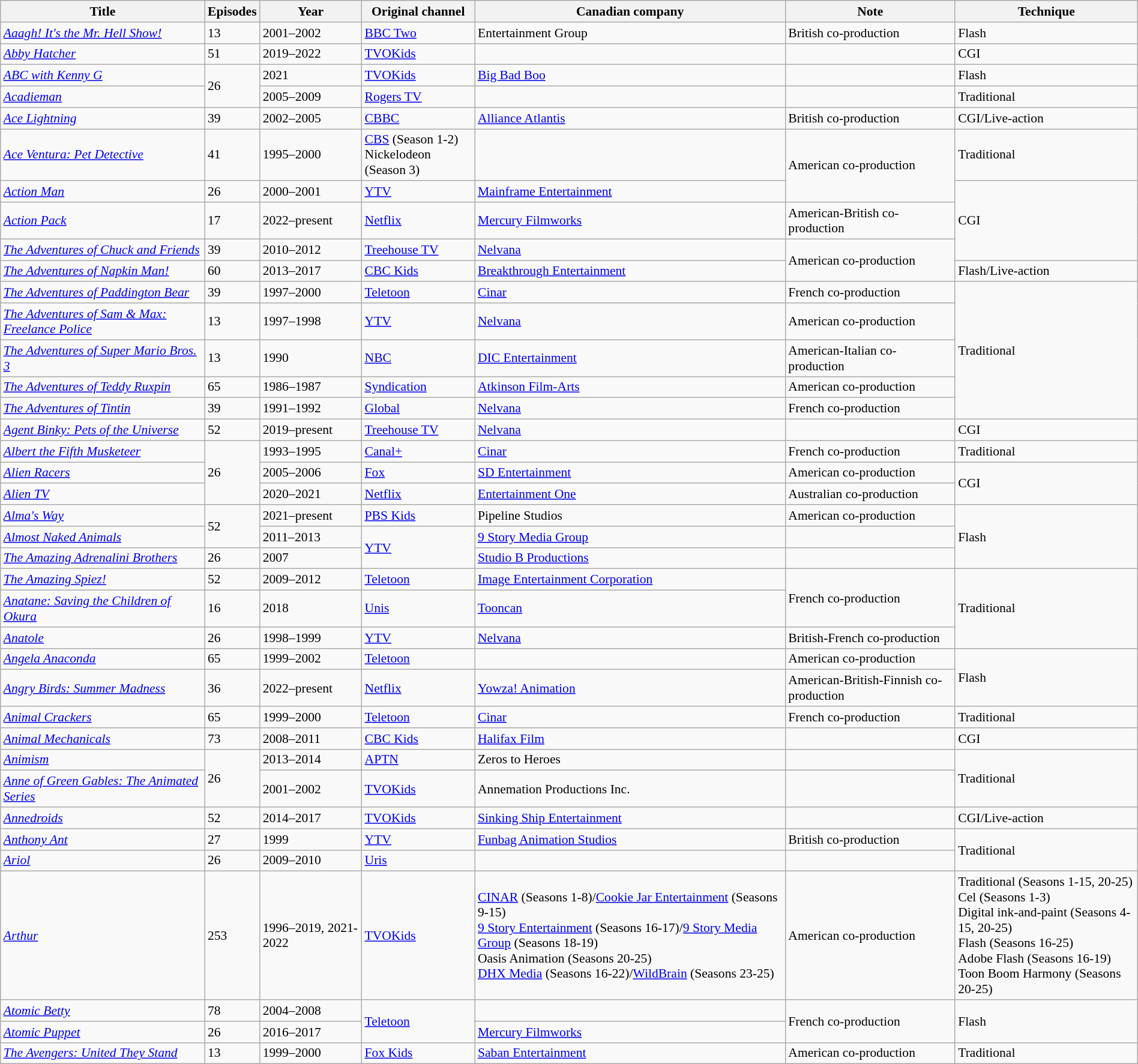<table class="wikitable sortable" style="text-align: left; font-size:90%; width:100%;">
<tr>
<th>Title</th>
<th>Episodes</th>
<th>Year</th>
<th>Original channel</th>
<th>Canadian company</th>
<th>Note</th>
<th>Technique</th>
</tr>
<tr>
<td><em><a href='#'>Aaagh! It's the Mr. Hell Show!</a></em></td>
<td>13</td>
<td>2001–2002</td>
<td><a href='#'>BBC Two</a></td>
<td>Entertainment Group</td>
<td>British co-production</td>
<td>Flash</td>
</tr>
<tr>
<td><em><a href='#'>Abby Hatcher</a></em></td>
<td>51</td>
<td>2019–2022</td>
<td><a href='#'>TVOKids</a></td>
<td></td>
<td></td>
<td>CGI</td>
</tr>
<tr>
<td><em><a href='#'>ABC with Kenny G</a></em></td>
<td rowspan="2">26</td>
<td>2021</td>
<td><a href='#'>TVOKids</a></td>
<td><a href='#'>Big Bad Boo</a></td>
<td></td>
<td>Flash</td>
</tr>
<tr>
<td><em><a href='#'>Acadieman</a></em></td>
<td>2005–2009</td>
<td><a href='#'>Rogers TV</a></td>
<td></td>
<td></td>
<td>Traditional</td>
</tr>
<tr>
<td><em><a href='#'>Ace Lightning</a></em></td>
<td>39</td>
<td>2002–2005</td>
<td><a href='#'>CBBC</a></td>
<td><a href='#'>Alliance Atlantis</a></td>
<td>British co-production</td>
<td>CGI/Live-action</td>
</tr>
<tr>
<td><em><a href='#'>Ace Ventura: Pet Detective</a></em></td>
<td>41</td>
<td>1995–2000</td>
<td><a href='#'>CBS</a> (Season 1-2)<br>Nickelodeon (Season 3)</td>
<td></td>
<td rowspan="2">American co-production</td>
<td>Traditional</td>
</tr>
<tr>
<td><em><a href='#'>Action Man</a></em></td>
<td>26</td>
<td>2000–2001</td>
<td><a href='#'>YTV</a></td>
<td><a href='#'>Mainframe Entertainment</a></td>
<td rowspan="3">CGI</td>
</tr>
<tr>
<td><em><a href='#'>Action Pack</a></em></td>
<td>17</td>
<td>2022–present</td>
<td><a href='#'>Netflix</a></td>
<td><a href='#'>Mercury Filmworks</a></td>
<td>American-British co-production</td>
</tr>
<tr>
<td><em><a href='#'>The Adventures of Chuck and Friends</a></em></td>
<td>39</td>
<td>2010–2012</td>
<td><a href='#'>Treehouse TV</a></td>
<td><a href='#'>Nelvana</a></td>
<td rowspan="2">American co-production</td>
</tr>
<tr>
<td><em><a href='#'>The Adventures of Napkin Man!</a></em></td>
<td>60</td>
<td>2013–2017</td>
<td><a href='#'>CBC Kids</a></td>
<td><a href='#'>Breakthrough Entertainment</a></td>
<td>Flash/Live-action</td>
</tr>
<tr>
<td><em><a href='#'>The Adventures of Paddington Bear</a></em></td>
<td>39</td>
<td>1997–2000</td>
<td><a href='#'>Teletoon</a></td>
<td><a href='#'>Cinar</a></td>
<td>French co-production</td>
<td rowspan="5">Traditional</td>
</tr>
<tr>
<td><em><a href='#'>The Adventures of Sam & Max: Freelance Police</a></em></td>
<td>13</td>
<td>1997–1998</td>
<td><a href='#'>YTV</a></td>
<td><a href='#'>Nelvana</a></td>
<td>American co-production</td>
</tr>
<tr>
<td><em><a href='#'>The Adventures of Super Mario Bros. 3</a></em></td>
<td>13</td>
<td>1990</td>
<td><a href='#'>NBC</a></td>
<td><a href='#'>DIC Entertainment</a></td>
<td>American-Italian co-production</td>
</tr>
<tr>
<td><em><a href='#'>The Adventures of Teddy Ruxpin</a></em></td>
<td>65</td>
<td>1986–1987</td>
<td><a href='#'>Syndication</a></td>
<td><a href='#'>Atkinson Film-Arts</a></td>
<td>American co-production</td>
</tr>
<tr>
<td><em><a href='#'>The Adventures of Tintin</a></em></td>
<td>39</td>
<td>1991–1992</td>
<td><a href='#'>Global</a></td>
<td><a href='#'>Nelvana</a></td>
<td>French co-production</td>
</tr>
<tr>
<td><em><a href='#'>Agent Binky: Pets of the Universe</a></em></td>
<td>52</td>
<td>2019–present</td>
<td><a href='#'>Treehouse TV</a></td>
<td><a href='#'>Nelvana</a></td>
<td></td>
<td>CGI</td>
</tr>
<tr>
<td><em><a href='#'>Albert the Fifth Musketeer</a></em></td>
<td rowspan="3">26</td>
<td>1993–1995</td>
<td><a href='#'>Canal+</a></td>
<td><a href='#'>Cinar</a></td>
<td>French co-production</td>
<td>Traditional</td>
</tr>
<tr>
<td><em><a href='#'>Alien Racers</a></em></td>
<td>2005–2006</td>
<td><a href='#'>Fox</a></td>
<td><a href='#'>SD Entertainment</a></td>
<td>American co-production</td>
<td rowspan="2">CGI</td>
</tr>
<tr>
<td><em><a href='#'>Alien TV</a></em></td>
<td>2020–2021</td>
<td><a href='#'>Netflix</a></td>
<td><a href='#'>Entertainment One</a></td>
<td>Australian co-production</td>
</tr>
<tr>
<td><em><a href='#'>Alma's Way</a></em></td>
<td rowspan="2">52</td>
<td>2021–present</td>
<td><a href='#'>PBS Kids</a></td>
<td>Pipeline Studios</td>
<td>American co-production</td>
<td rowspan="3">Flash</td>
</tr>
<tr>
<td><em><a href='#'>Almost Naked Animals</a></em></td>
<td>2011–2013</td>
<td rowspan="2"><a href='#'>YTV</a></td>
<td><a href='#'>9 Story Media Group</a></td>
<td></td>
</tr>
<tr>
<td><em><a href='#'>The Amazing Adrenalini Brothers</a></em></td>
<td>26</td>
<td>2007</td>
<td><a href='#'>Studio B Productions</a></td>
<td></td>
</tr>
<tr>
<td><em><a href='#'>The Amazing Spiez!</a></em></td>
<td>52</td>
<td>2009–2012</td>
<td><a href='#'>Teletoon</a></td>
<td><a href='#'>Image Entertainment Corporation</a></td>
<td rowspan="2">French co-production</td>
<td rowspan="3">Traditional</td>
</tr>
<tr>
<td><em><a href='#'>Anatane: Saving the Children of Okura</a></em></td>
<td>16</td>
<td>2018</td>
<td><a href='#'>Unis</a></td>
<td><a href='#'>Tooncan</a></td>
</tr>
<tr>
<td><em><a href='#'>Anatole</a></em></td>
<td>26</td>
<td>1998–1999</td>
<td><a href='#'>YTV</a></td>
<td><a href='#'>Nelvana</a></td>
<td>British-French co-production</td>
</tr>
<tr>
<td><em><a href='#'>Angela Anaconda</a></em></td>
<td>65</td>
<td>1999–2002</td>
<td><a href='#'>Teletoon</a></td>
<td></td>
<td>American co-production</td>
<td rowspan="2">Flash</td>
</tr>
<tr>
<td><em><a href='#'>Angry Birds: Summer Madness</a></em></td>
<td>36</td>
<td>2022–present</td>
<td><a href='#'>Netflix</a></td>
<td><a href='#'>Yowza! Animation</a></td>
<td>American-British-Finnish co-production</td>
</tr>
<tr>
<td><em><a href='#'>Animal Crackers</a></em></td>
<td>65</td>
<td>1999–2000</td>
<td><a href='#'>Teletoon</a></td>
<td><a href='#'>Cinar</a></td>
<td>French co-production</td>
<td>Traditional</td>
</tr>
<tr>
<td><em><a href='#'>Animal Mechanicals</a></em></td>
<td>73</td>
<td>2008–2011</td>
<td><a href='#'>CBC Kids</a></td>
<td><a href='#'>Halifax Film</a></td>
<td></td>
<td>CGI</td>
</tr>
<tr>
<td><em><a href='#'>Animism</a></em></td>
<td rowspan="2">26</td>
<td>2013–2014</td>
<td><a href='#'>APTN</a></td>
<td>Zeros to Heroes</td>
<td></td>
<td rowspan="2">Traditional</td>
</tr>
<tr>
<td><em><a href='#'>Anne of Green Gables: The Animated Series</a></em></td>
<td>2001–2002</td>
<td><a href='#'>TVOKids</a></td>
<td>Annemation Productions Inc.</td>
<td></td>
</tr>
<tr>
<td><em><a href='#'>Annedroids</a></em></td>
<td>52</td>
<td>2014–2017</td>
<td><a href='#'>TVOKids</a></td>
<td><a href='#'>Sinking Ship Entertainment</a></td>
<td></td>
<td>CGI/Live-action</td>
</tr>
<tr>
<td><em><a href='#'>Anthony Ant</a></em></td>
<td>27</td>
<td>1999</td>
<td><a href='#'>YTV</a></td>
<td><a href='#'>Funbag Animation Studios</a></td>
<td>British co-production</td>
<td rowspan="2">Traditional</td>
</tr>
<tr>
<td><em><a href='#'>Ariol</a></em></td>
<td>26</td>
<td>2009–2010</td>
<td><a href='#'>Uris</a></td>
<td></td>
<td></td>
</tr>
<tr>
<td><em><a href='#'>Arthur</a></em></td>
<td>253</td>
<td>1996–2019, 2021-2022</td>
<td><a href='#'>TVOKids</a></td>
<td {{ubl><a href='#'>CINAR</a> (Seasons 1-8)/<a href='#'>Cookie Jar Entertainment</a> (Seasons 9-15)<br><a href='#'>9 Story Entertainment</a> (Seasons 16-17)/<a href='#'>9 Story Media Group</a> (Seasons 18-19)<br>Oasis Animation (Seasons 20-25)<br><a href='#'>DHX Media</a> (Seasons 16-22)/<a href='#'>WildBrain</a> (Seasons 23-25)</td>
<td>American co-production</td>
<td>Traditional (Seasons 1-15, 20-25)<br>Cel (Seasons 1-3)<br>Digital ink-and-paint (Seasons 4-15, 20-25)<br>Flash (Seasons 16-25)<br>Adobe Flash (Seasons 16-19)<br>Toon Boom Harmony (Seasons 20-25)</td>
</tr>
<tr>
<td><em><a href='#'>Atomic Betty</a></em></td>
<td>78</td>
<td>2004–2008</td>
<td rowspan="2"><a href='#'>Teletoon</a></td>
<td></td>
<td rowspan="2">French co-production</td>
<td rowspan="2">Flash</td>
</tr>
<tr>
<td><em><a href='#'>Atomic Puppet</a></em></td>
<td>26</td>
<td>2016–2017</td>
<td><a href='#'>Mercury Filmworks</a></td>
</tr>
<tr>
<td><em><a href='#'>The Avengers: United They Stand</a></em></td>
<td>13</td>
<td>1999–2000</td>
<td><a href='#'>Fox Kids</a></td>
<td><a href='#'>Saban Entertainment</a></td>
<td>American co-production</td>
<td>Traditional</td>
</tr>
</table>
